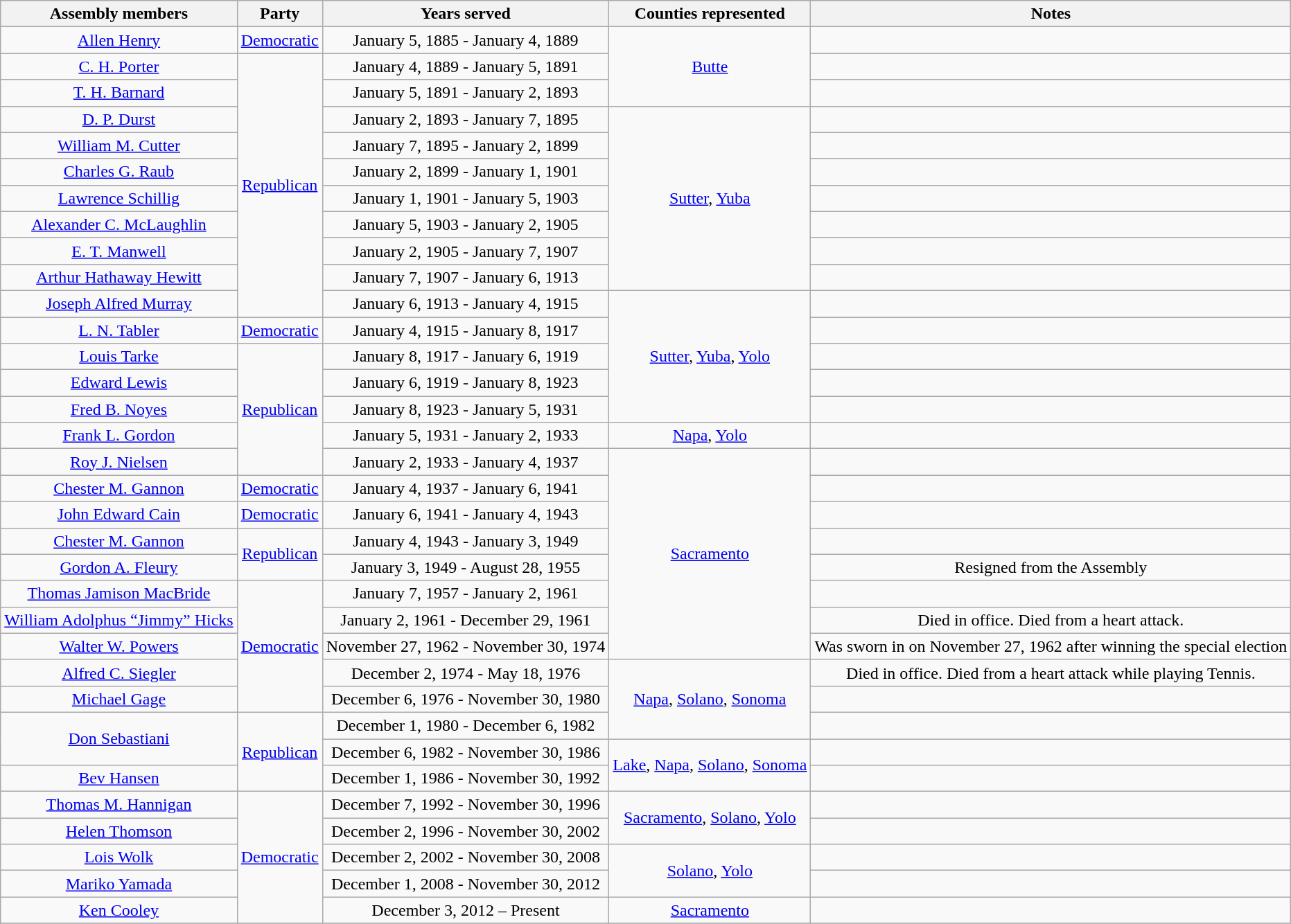<table class=wikitable style="text-align:center">
<tr>
<th>Assembly members</th>
<th>Party</th>
<th>Years served</th>
<th>Counties represented</th>
<th>Notes</th>
</tr>
<tr>
<td><a href='#'>Allen Henry</a></td>
<td><a href='#'>Democratic</a></td>
<td>January 5, 1885 - January 4, 1889</td>
<td rowspan=3><a href='#'>Butte</a></td>
<td></td>
</tr>
<tr>
<td><a href='#'>C. H. Porter</a></td>
<td rowspan=10 ><a href='#'>Republican</a></td>
<td>January 4, 1889 - January 5, 1891</td>
<td></td>
</tr>
<tr>
<td><a href='#'>T. H. Barnard</a></td>
<td>January 5, 1891 - January 2, 1893</td>
<td></td>
</tr>
<tr>
<td><a href='#'>D. P. Durst</a></td>
<td>January 2, 1893 - January 7, 1895</td>
<td rowspan=7><a href='#'>Sutter</a>, <a href='#'>Yuba</a></td>
<td></td>
</tr>
<tr>
<td><a href='#'>William M. Cutter</a></td>
<td>January 7, 1895 - January 2, 1899</td>
<td></td>
</tr>
<tr>
<td><a href='#'>Charles G. Raub</a></td>
<td>January 2, 1899 - January 1, 1901</td>
<td></td>
</tr>
<tr>
<td><a href='#'>Lawrence Schillig</a></td>
<td>January 1, 1901 - January 5, 1903</td>
<td></td>
</tr>
<tr>
<td><a href='#'>Alexander C. McLaughlin</a></td>
<td>January 5, 1903 - January 2, 1905</td>
<td></td>
</tr>
<tr>
<td><a href='#'>E. T. Manwell</a></td>
<td>January 2, 1905 - January 7, 1907</td>
<td></td>
</tr>
<tr>
<td><a href='#'>Arthur Hathaway Hewitt</a></td>
<td>January 7, 1907 - January 6, 1913</td>
<td></td>
</tr>
<tr>
<td><a href='#'>Joseph Alfred Murray</a></td>
<td>January 6, 1913 - January 4, 1915</td>
<td rowspan=5><a href='#'>Sutter</a>, <a href='#'>Yuba</a>, <a href='#'>Yolo</a></td>
<td></td>
</tr>
<tr>
<td><a href='#'>L. N. Tabler</a></td>
<td><a href='#'>Democratic</a></td>
<td>January 4, 1915 - January 8, 1917</td>
<td></td>
</tr>
<tr>
<td><a href='#'>Louis Tarke</a></td>
<td rowspan=5 ><a href='#'>Republican</a></td>
<td>January 8, 1917 - January 6, 1919</td>
<td></td>
</tr>
<tr>
<td><a href='#'>Edward Lewis</a></td>
<td>January 6, 1919 - January 8, 1923</td>
<td></td>
</tr>
<tr>
<td><a href='#'>Fred B. Noyes</a></td>
<td>January 8, 1923 - January 5, 1931</td>
<td></td>
</tr>
<tr>
<td><a href='#'>Frank L. Gordon</a></td>
<td>January 5, 1931 - January 2, 1933</td>
<td><a href='#'>Napa</a>, <a href='#'>Yolo</a></td>
<td></td>
</tr>
<tr>
<td><a href='#'>Roy J. Nielsen</a></td>
<td>January 2, 1933 - January 4, 1937</td>
<td rowspan=8><a href='#'>Sacramento</a></td>
<td></td>
</tr>
<tr>
<td><a href='#'>Chester M. Gannon</a></td>
<td><a href='#'>Democratic</a></td>
<td>January 4, 1937 - January 6, 1941</td>
<td></td>
</tr>
<tr>
<td><a href='#'>John Edward Cain</a></td>
<td><a href='#'>Democratic</a></td>
<td>January 6, 1941 - January 4, 1943</td>
<td></td>
</tr>
<tr>
<td><a href='#'>Chester M. Gannon</a></td>
<td rowspan=2 ><a href='#'>Republican</a></td>
<td>January 4, 1943 - January 3, 1949</td>
<td></td>
</tr>
<tr>
<td><a href='#'>Gordon A. Fleury</a></td>
<td>January 3, 1949 - August 28, 1955</td>
<td>Resigned from the Assembly</td>
</tr>
<tr>
<td><a href='#'>Thomas Jamison MacBride</a></td>
<td rowspan=5 ><a href='#'>Democratic</a></td>
<td>January 7, 1957 - January 2, 1961</td>
<td></td>
</tr>
<tr>
<td><a href='#'>William Adolphus “Jimmy” Hicks</a></td>
<td>January 2, 1961 - December 29, 1961</td>
<td>Died in office. Died from a heart attack.</td>
</tr>
<tr>
<td><a href='#'>Walter W. Powers</a></td>
<td>November 27, 1962 - November 30, 1974</td>
<td>Was sworn in on November 27, 1962 after winning the special election</td>
</tr>
<tr>
<td><a href='#'>Alfred C. Siegler</a></td>
<td>December 2, 1974 - May 18, 1976</td>
<td rowspan=3><a href='#'>Napa</a>, <a href='#'>Solano</a>, <a href='#'>Sonoma</a></td>
<td>Died in office. Died from a heart attack while playing Tennis.</td>
</tr>
<tr>
<td><a href='#'>Michael Gage</a></td>
<td>December 6, 1976 - November 30, 1980</td>
<td></td>
</tr>
<tr>
<td rowspan=2><a href='#'>Don Sebastiani</a></td>
<td rowspan=3 ><a href='#'>Republican</a></td>
<td>December 1, 1980 - December 6, 1982</td>
<td></td>
</tr>
<tr>
<td>December 6, 1982 - November 30, 1986</td>
<td rowspan=2><a href='#'>Lake</a>, <a href='#'>Napa</a>, <a href='#'>Solano</a>, <a href='#'>Sonoma</a></td>
<td></td>
</tr>
<tr>
<td><a href='#'>Bev Hansen</a></td>
<td>December 1, 1986 - November 30, 1992</td>
<td></td>
</tr>
<tr>
<td><a href='#'>Thomas M. Hannigan</a></td>
<td rowspan=5 ><a href='#'>Democratic</a></td>
<td>December 7, 1992 - November 30, 1996</td>
<td rowspan=2><a href='#'>Sacramento</a>, <a href='#'>Solano</a>, <a href='#'>Yolo</a></td>
<td></td>
</tr>
<tr>
<td><a href='#'>Helen Thomson</a></td>
<td>December 2, 1996 - November 30, 2002</td>
<td></td>
</tr>
<tr>
<td><a href='#'>Lois Wolk</a></td>
<td>December 2, 2002 - November 30, 2008</td>
<td rowspan=2><a href='#'>Solano</a>, <a href='#'>Yolo</a></td>
<td></td>
</tr>
<tr>
<td><a href='#'>Mariko Yamada</a></td>
<td>December 1, 2008 - November 30, 2012</td>
<td></td>
</tr>
<tr>
<td><a href='#'>Ken Cooley</a></td>
<td>December 3, 2012 – Present</td>
<td><a href='#'>Sacramento</a></td>
<td></td>
</tr>
<tr>
</tr>
</table>
